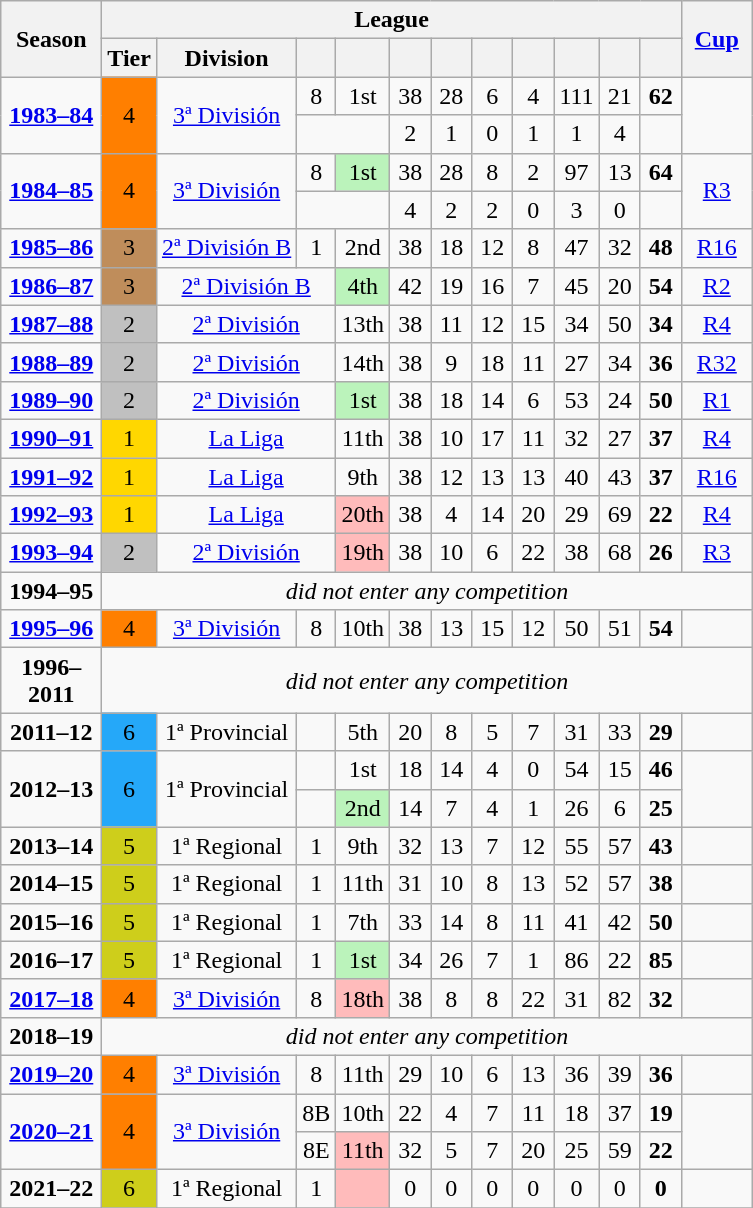<table class="wikitable" style="text-align:center">
<tr>
<th rowspan=2 width=60>Season</th>
<th colspan=11>League</th>
<th rowspan=2 width=40 align=center><a href='#'>Cup</a></th>
</tr>
<tr>
<th>Tier</th>
<th>Division</th>
<th></th>
<th></th>
<th width=20></th>
<th width=20></th>
<th width=20></th>
<th width=20></th>
<th width=20></th>
<th width=20></th>
<th width=20></th>
</tr>
<tr>
<td rowspan=2><strong><a href='#'>1983–84</a></strong></td>
<td rowspan=2 bgcolor=#FF7F00>4</td>
<td rowspan=2><a href='#'>3ª División</a></td>
<td>8</td>
<td>1st</td>
<td>38</td>
<td>28</td>
<td>6</td>
<td>4</td>
<td>111</td>
<td>21</td>
<td><strong>62</strong></td>
<td rowspan=2></td>
</tr>
<tr>
<td colspan=2></td>
<td>2</td>
<td>1</td>
<td>0</td>
<td>1</td>
<td>1</td>
<td>4</td>
<td></td>
</tr>
<tr>
<td rowspan=2><strong><a href='#'>1984–85</a></strong></td>
<td rowspan=2 bgcolor=#FF7F00>4</td>
<td rowspan=2><a href='#'>3ª División</a></td>
<td>8</td>
<td bgcolor=#BBF3BB>1st</td>
<td>38</td>
<td>28</td>
<td>8</td>
<td>2</td>
<td>97</td>
<td>13</td>
<td><strong>64</strong></td>
<td rowspan=2><a href='#'>R3</a></td>
</tr>
<tr>
<td colspan=2></td>
<td>4</td>
<td>2</td>
<td>2</td>
<td>0</td>
<td>3</td>
<td>0</td>
<td></td>
</tr>
<tr>
<td><strong><a href='#'>1985–86</a></strong></td>
<td bgcolor=#BF8D5B>3</td>
<td><a href='#'>2ª División B</a></td>
<td>1</td>
<td>2nd</td>
<td>38</td>
<td>18</td>
<td>12</td>
<td>8</td>
<td>47</td>
<td>32</td>
<td><strong>48</strong></td>
<td><a href='#'>R16</a></td>
</tr>
<tr>
<td><strong><a href='#'>1986–87</a></strong></td>
<td bgcolor=#BF8D5B>3</td>
<td colspan=2><a href='#'>2ª División B</a></td>
<td bgcolor=#BBF3BB>4th</td>
<td>42</td>
<td>19</td>
<td>16</td>
<td>7</td>
<td>45</td>
<td>20</td>
<td><strong>54</strong></td>
<td><a href='#'>R2</a></td>
</tr>
<tr>
<td><strong><a href='#'>1987–88</a></strong></td>
<td bgcolor=silver>2</td>
<td colspan=2><a href='#'>2ª División</a></td>
<td>13th</td>
<td>38</td>
<td>11</td>
<td>12</td>
<td>15</td>
<td>34</td>
<td>50</td>
<td><strong>34</strong></td>
<td><a href='#'>R4</a></td>
</tr>
<tr>
<td><strong><a href='#'>1988–89</a></strong></td>
<td bgcolor=silver>2</td>
<td colspan=2><a href='#'>2ª División</a></td>
<td>14th</td>
<td>38</td>
<td>9</td>
<td>18</td>
<td>11</td>
<td>27</td>
<td>34</td>
<td><strong>36</strong></td>
<td><a href='#'>R32</a></td>
</tr>
<tr>
<td><strong><a href='#'>1989–90</a></strong></td>
<td bgcolor=silver>2</td>
<td colspan=2><a href='#'>2ª División</a></td>
<td bgcolor=#BBF3BB>1st</td>
<td>38</td>
<td>18</td>
<td>14</td>
<td>6</td>
<td>53</td>
<td>24</td>
<td><strong>50</strong></td>
<td><a href='#'>R1</a></td>
</tr>
<tr>
<td><strong><a href='#'>1990–91</a></strong></td>
<td bgcolor=gold>1</td>
<td colspan=2><a href='#'>La Liga</a></td>
<td>11th</td>
<td>38</td>
<td>10</td>
<td>17</td>
<td>11</td>
<td>32</td>
<td>27</td>
<td><strong>37</strong></td>
<td><a href='#'>R4</a></td>
</tr>
<tr>
<td><strong><a href='#'>1991–92</a></strong></td>
<td bgcolor=gold>1</td>
<td colspan=2><a href='#'>La Liga</a></td>
<td>9th</td>
<td>38</td>
<td>12</td>
<td>13</td>
<td>13</td>
<td>40</td>
<td>43</td>
<td><strong>37</strong></td>
<td><a href='#'>R16</a></td>
</tr>
<tr>
<td><strong><a href='#'>1992–93</a></strong></td>
<td bgcolor=gold>1</td>
<td colspan=2><a href='#'>La Liga</a></td>
<td bgcolor=#FFBBBB>20th</td>
<td>38</td>
<td>4</td>
<td>14</td>
<td>20</td>
<td>29</td>
<td>69</td>
<td><strong>22</strong></td>
<td><a href='#'>R4</a></td>
</tr>
<tr>
<td><strong><a href='#'>1993–94</a></strong></td>
<td bgcolor=silver>2</td>
<td colspan=2><a href='#'>2ª División</a></td>
<td bgcolor=#FFBBBB>19th</td>
<td>38</td>
<td>10</td>
<td>6</td>
<td>22</td>
<td>38</td>
<td>68</td>
<td><strong>26</strong></td>
<td><a href='#'>R3</a></td>
</tr>
<tr>
<td><strong>1994–95</strong></td>
<td colspan=12><em>did not enter any competition</em></td>
</tr>
<tr>
<td><strong><a href='#'>1995–96</a></strong></td>
<td bgcolor=#FF7F00>4</td>
<td><a href='#'>3ª División</a></td>
<td>8</td>
<td>10th</td>
<td>38</td>
<td>13</td>
<td>15</td>
<td>12</td>
<td>50</td>
<td>51</td>
<td><strong>54</strong></td>
<td></td>
</tr>
<tr>
<td><strong>1996–2011</strong></td>
<td colspan=12><em>did not enter any competition</em></td>
</tr>
<tr>
<td><strong>2011–12</strong></td>
<td bgcolor=#25A8F9>6</td>
<td>1ª Provincial</td>
<td></td>
<td>5th</td>
<td>20</td>
<td>8</td>
<td>5</td>
<td>7</td>
<td>31</td>
<td>33</td>
<td><strong>29</strong></td>
<td></td>
</tr>
<tr>
<td rowspan=2><strong>2012–13</strong></td>
<td bgcolor=#25A8F9 rowspan=2>6</td>
<td rowspan=2>1ª Provincial</td>
<td></td>
<td>1st</td>
<td>18</td>
<td>14</td>
<td>4</td>
<td>0</td>
<td>54</td>
<td>15</td>
<td><strong>46</strong></td>
<td rowspan=2></td>
</tr>
<tr>
<td></td>
<td bgcolor=#BBF3BB>2nd</td>
<td>14</td>
<td>7</td>
<td>4</td>
<td>1</td>
<td>26</td>
<td>6</td>
<td><strong>25</strong></td>
</tr>
<tr>
<td><strong>2013–14</strong></td>
<td bgcolor=#CECE1B>5</td>
<td>1ª Regional</td>
<td>1</td>
<td>9th</td>
<td>32</td>
<td>13</td>
<td>7</td>
<td>12</td>
<td>55</td>
<td>57</td>
<td><strong>43</strong></td>
<td></td>
</tr>
<tr>
<td><strong>2014–15</strong></td>
<td bgcolor=#CECE1B>5</td>
<td>1ª Regional</td>
<td>1</td>
<td>11th</td>
<td>31</td>
<td>10</td>
<td>8</td>
<td>13</td>
<td>52</td>
<td>57</td>
<td><strong>38</strong></td>
<td></td>
</tr>
<tr>
<td><strong>2015–16</strong></td>
<td bgcolor=#CECE1B>5</td>
<td>1ª Regional</td>
<td>1</td>
<td>7th</td>
<td>33</td>
<td>14</td>
<td>8</td>
<td>11</td>
<td>41</td>
<td>42</td>
<td><strong>50</strong></td>
<td></td>
</tr>
<tr>
<td><strong>2016–17</strong></td>
<td bgcolor=#CECE1B>5</td>
<td>1ª Regional</td>
<td>1</td>
<td bgcolor=#BBF3BB>1st</td>
<td>34</td>
<td>26</td>
<td>7</td>
<td>1</td>
<td>86</td>
<td>22</td>
<td><strong>85</strong></td>
<td></td>
</tr>
<tr>
<td><strong><a href='#'>2017–18</a></strong></td>
<td bgcolor=#FF7F00>4</td>
<td><a href='#'>3ª División</a></td>
<td>8</td>
<td bgcolor=#FFBBBB>18th</td>
<td>38</td>
<td>8</td>
<td>8</td>
<td>22</td>
<td>31</td>
<td>82</td>
<td><strong>32</strong></td>
<td></td>
</tr>
<tr>
<td><strong>2018–19</strong></td>
<td colspan=12><em>did not enter any competition</em></td>
</tr>
<tr>
<td><strong><a href='#'>2019–20</a></strong></td>
<td bgcolor=#FF7F00>4</td>
<td><a href='#'>3ª División</a></td>
<td>8</td>
<td>11th</td>
<td>29</td>
<td>10</td>
<td>6</td>
<td>13</td>
<td>36</td>
<td>39</td>
<td><strong>36</strong></td>
<td></td>
</tr>
<tr>
<td rowspan=2><strong><a href='#'>2020–21</a></strong></td>
<td rowspan=2 bgcolor=#FF7F00>4</td>
<td rowspan=2><a href='#'>3ª División</a></td>
<td>8B</td>
<td>10th</td>
<td>22</td>
<td>4</td>
<td>7</td>
<td>11</td>
<td>18</td>
<td>37</td>
<td><strong>19</strong></td>
<td rowspan=2></td>
</tr>
<tr>
<td>8E</td>
<td bgcolor=#FFBBBB>11th</td>
<td>32</td>
<td>5</td>
<td>7</td>
<td>20</td>
<td>25</td>
<td>59</td>
<td><strong>22</strong></td>
</tr>
<tr>
<td><strong>2021–22</strong></td>
<td bgcolor=#CECE1B>6</td>
<td>1ª Regional</td>
<td>1</td>
<td bgcolor=#FFBBBB></td>
<td>0</td>
<td>0</td>
<td>0</td>
<td>0</td>
<td>0</td>
<td>0</td>
<td><strong>0</strong></td>
<td></td>
</tr>
<tr>
</tr>
</table>
